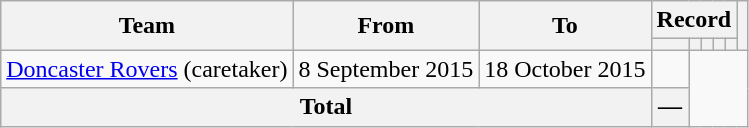<table class=wikitable style="text-align: center">
<tr>
<th rowspan=2>Team</th>
<th rowspan=2>From</th>
<th rowspan=2>To</th>
<th colspan=5>Record</th>
<th rowspan=2></th>
</tr>
<tr>
<th></th>
<th></th>
<th></th>
<th></th>
<th></th>
</tr>
<tr>
<td align=left><a href='#'>Doncaster Rovers</a> (caretaker)</td>
<td align=left>8 September 2015</td>
<td align=left>18 October 2015<br></td>
<td></td>
</tr>
<tr>
<th colspan=3>Total<br></th>
<th>—</th>
</tr>
</table>
